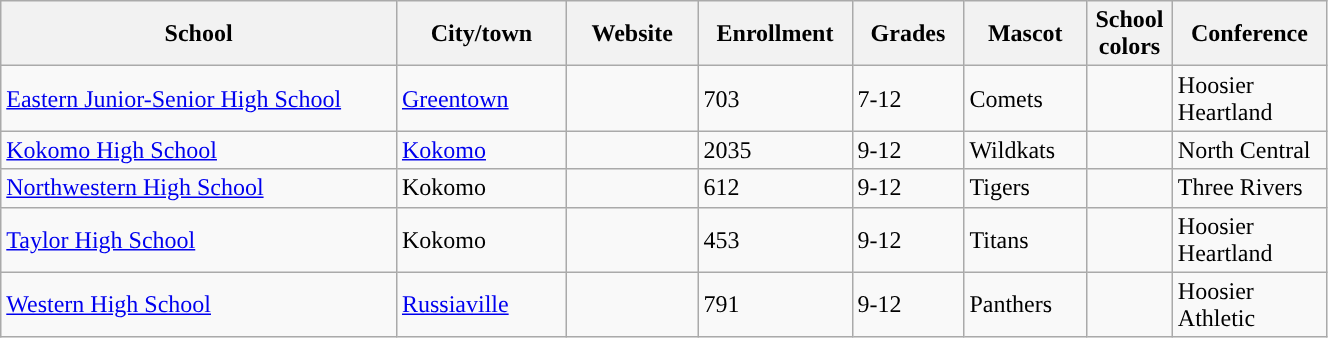<table class="wikitable sortable" width="70%">
<tr>
<th width="20%">School</th>
<th width="08%">City/town</th>
<th width="06%">Website</th>
<th width="04%">Enrollment</th>
<th width="04%">Grades</th>
<th width="04%">Mascot</th>
<th width=01%>School colors</th>
<th width="04%">Conference</th>
</tr>
<tr>
<td><a href='#'>Eastern Junior-Senior High School</a></td>
<td><a href='#'>Greentown</a></td>
<td></td>
<td>703</td>
<td>7-12</td>
<td>Comets</td>
<td> </td>
<td>Hoosier Heartland</td>
</tr>
<tr>
<td><a href='#'>Kokomo High School</a></td>
<td><a href='#'>Kokomo</a></td>
<td></td>
<td>2035</td>
<td>9-12</td>
<td>Wildkats</td>
<td> </td>
<td>North Central</td>
</tr>
<tr>
<td><a href='#'>Northwestern High School</a></td>
<td>Kokomo</td>
<td></td>
<td>612</td>
<td>9-12</td>
<td>Tigers</td>
<td> </td>
<td>Three Rivers</td>
</tr>
<tr>
<td><a href='#'>Taylor High School</a></td>
<td>Kokomo</td>
<td></td>
<td>453</td>
<td>9-12</td>
<td>Titans</td>
<td> </td>
<td>Hoosier Heartland</td>
</tr>
<tr>
<td><a href='#'>Western High School</a></td>
<td><a href='#'>Russiaville</a></td>
<td></td>
<td>791</td>
<td>9-12</td>
<td>Panthers</td>
<td> </td>
<td>Hoosier Athletic</td>
</tr>
</table>
